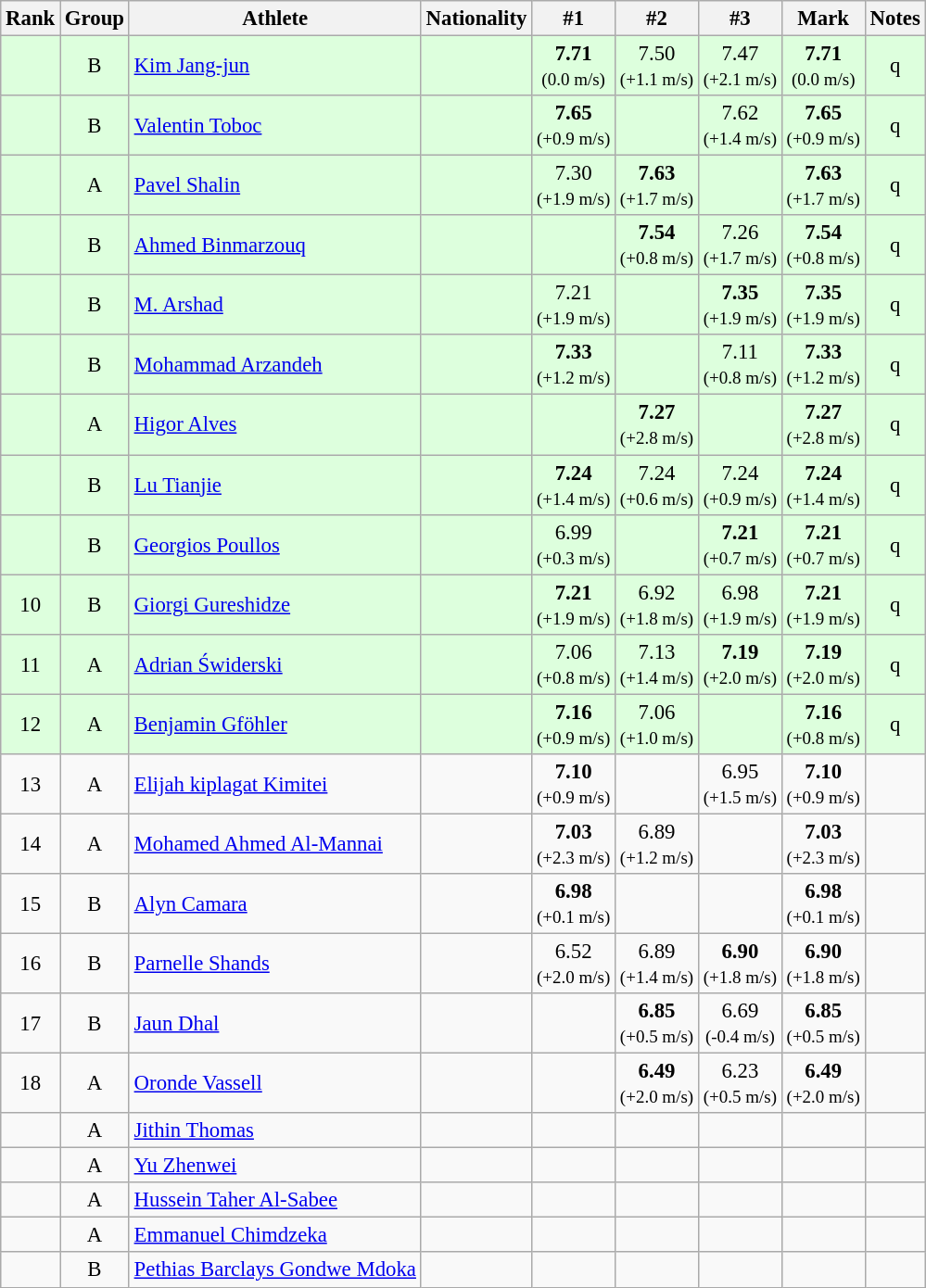<table class="wikitable sortable" style="text-align:center;font-size:95%">
<tr>
<th>Rank</th>
<th>Group</th>
<th>Athlete</th>
<th>Nationality</th>
<th>#1</th>
<th>#2</th>
<th>#3</th>
<th>Mark</th>
<th>Notes</th>
</tr>
<tr bgcolor=ddffdd>
<td></td>
<td>B</td>
<td align="left"><a href='#'>Kim Jang-jun</a></td>
<td align=left></td>
<td><strong>7.71</strong><br> <small>(0.0 m/s)</small></td>
<td>7.50<br> <small>(+1.1 m/s)</small></td>
<td>7.47<br> <small>(+2.1 m/s)</small></td>
<td><strong>7.71</strong><br> <small>(0.0 m/s)</small></td>
<td>q</td>
</tr>
<tr bgcolor=ddffdd>
<td></td>
<td>B</td>
<td align="left"><a href='#'>Valentin Toboc</a></td>
<td align=left></td>
<td><strong>7.65</strong><br> <small>(+0.9 m/s)</small></td>
<td></td>
<td>7.62<br> <small>(+1.4 m/s)</small></td>
<td><strong>7.65</strong><br> <small>(+0.9 m/s)</small></td>
<td>q</td>
</tr>
<tr bgcolor=ddffdd>
<td></td>
<td>A</td>
<td align="left"><a href='#'>Pavel Shalin</a></td>
<td align=left></td>
<td>7.30<br> <small>(+1.9 m/s)</small></td>
<td><strong>7.63</strong><br> <small>(+1.7 m/s)</small></td>
<td></td>
<td><strong>7.63</strong><br> <small>(+1.7 m/s)</small></td>
<td>q</td>
</tr>
<tr bgcolor=ddffdd>
<td></td>
<td>B</td>
<td align="left"><a href='#'>Ahmed Binmarzouq</a></td>
<td align=left></td>
<td></td>
<td><strong>7.54</strong><br> <small>(+0.8 m/s)</small></td>
<td>7.26<br> <small>(+1.7 m/s)</small></td>
<td><strong>7.54</strong><br> <small>(+0.8 m/s)</small></td>
<td>q</td>
</tr>
<tr bgcolor=ddffdd>
<td></td>
<td>B</td>
<td align="left"><a href='#'>M. Arshad</a></td>
<td align=left></td>
<td>7.21<br> <small>(+1.9 m/s)</small></td>
<td></td>
<td><strong>7.35</strong><br> <small>(+1.9 m/s)</small></td>
<td><strong>7.35</strong><br> <small>(+1.9 m/s)</small></td>
<td>q</td>
</tr>
<tr bgcolor=ddffdd>
<td></td>
<td>B</td>
<td align="left"><a href='#'>Mohammad Arzandeh</a></td>
<td align=left></td>
<td><strong>7.33</strong><br> <small>(+1.2 m/s)</small></td>
<td></td>
<td>7.11<br> <small>(+0.8 m/s)</small></td>
<td><strong>7.33</strong><br> <small>(+1.2 m/s)</small></td>
<td>q</td>
</tr>
<tr bgcolor=ddffdd>
<td></td>
<td>A</td>
<td align="left"><a href='#'>Higor Alves</a></td>
<td align=left></td>
<td></td>
<td><strong>7.27</strong><br> <small>(+2.8 m/s)</small></td>
<td></td>
<td><strong>7.27</strong><br> <small>(+2.8 m/s)</small></td>
<td>q</td>
</tr>
<tr bgcolor=ddffdd>
<td></td>
<td>B</td>
<td align="left"><a href='#'>Lu Tianjie</a></td>
<td align=left></td>
<td><strong>7.24</strong><br> <small>(+1.4 m/s)</small></td>
<td>7.24<br> <small>(+0.6 m/s)</small></td>
<td>7.24<br> <small>(+0.9 m/s)</small></td>
<td><strong>7.24</strong><br> <small>(+1.4 m/s)</small></td>
<td>q</td>
</tr>
<tr bgcolor=ddffdd>
<td></td>
<td>B</td>
<td align="left"><a href='#'>Georgios Poullos</a></td>
<td align=left></td>
<td>6.99<br> <small>(+0.3 m/s)</small></td>
<td></td>
<td><strong>7.21</strong><br> <small>(+0.7 m/s)</small></td>
<td><strong>7.21</strong><br> <small>(+0.7 m/s)</small></td>
<td>q</td>
</tr>
<tr bgcolor=ddffdd>
<td>10</td>
<td>B</td>
<td align="left"><a href='#'>Giorgi Gureshidze</a></td>
<td align=left></td>
<td><strong>7.21</strong><br> <small>(+1.9 m/s)</small></td>
<td>6.92<br> <small>(+1.8 m/s)</small></td>
<td>6.98<br> <small>(+1.9 m/s)</small></td>
<td><strong>7.21</strong><br> <small>(+1.9 m/s)</small></td>
<td>q</td>
</tr>
<tr bgcolor=ddffdd>
<td>11</td>
<td>A</td>
<td align="left"><a href='#'>Adrian Świderski</a></td>
<td align=left></td>
<td>7.06<br> <small>(+0.8 m/s)</small></td>
<td>7.13<br> <small>(+1.4 m/s)</small></td>
<td><strong>7.19</strong><br> <small>(+2.0 m/s)</small></td>
<td><strong>7.19</strong><br> <small>(+2.0 m/s)</small></td>
<td>q</td>
</tr>
<tr bgcolor=ddffdd>
<td>12</td>
<td>A</td>
<td align="left"><a href='#'>Benjamin Gföhler</a></td>
<td align=left></td>
<td><strong>7.16</strong><br> <small>(+0.9 m/s)</small></td>
<td>7.06<br> <small>(+1.0 m/s)</small></td>
<td></td>
<td><strong>7.16</strong><br> <small>(+0.8 m/s)</small></td>
<td>q</td>
</tr>
<tr>
<td>13</td>
<td>A</td>
<td align="left"><a href='#'>Elijah kiplagat Kimitei</a></td>
<td align=left></td>
<td><strong>7.10</strong><br> <small>(+0.9 m/s)</small></td>
<td></td>
<td>6.95<br> <small>(+1.5 m/s)</small></td>
<td><strong>7.10</strong><br> <small>(+0.9 m/s)</small></td>
<td></td>
</tr>
<tr>
<td>14</td>
<td>A</td>
<td align="left"><a href='#'>Mohamed Ahmed Al-Mannai</a></td>
<td align=left></td>
<td><strong>7.03</strong><br> <small>(+2.3 m/s)</small></td>
<td>6.89<br> <small>(+1.2 m/s)</small></td>
<td></td>
<td><strong>7.03</strong><br> <small>(+2.3 m/s)</small></td>
<td></td>
</tr>
<tr>
<td>15</td>
<td>B</td>
<td align="left"><a href='#'>Alyn Camara</a></td>
<td align=left></td>
<td><strong>6.98</strong><br> <small>(+0.1 m/s)</small></td>
<td></td>
<td></td>
<td><strong>6.98</strong><br> <small>(+0.1 m/s)</small></td>
<td></td>
</tr>
<tr>
<td>16</td>
<td>B</td>
<td align="left"><a href='#'>Parnelle Shands</a></td>
<td align=left></td>
<td>6.52<br> <small>(+2.0 m/s)</small></td>
<td>6.89<br> <small>(+1.4 m/s)</small></td>
<td><strong>6.90</strong><br> <small>(+1.8 m/s)</small></td>
<td><strong>6.90</strong><br> <small>(+1.8 m/s)</small></td>
<td></td>
</tr>
<tr>
<td>17</td>
<td>B</td>
<td align="left"><a href='#'>Jaun Dhal</a></td>
<td align=left></td>
<td></td>
<td><strong>6.85</strong><br> <small>(+0.5 m/s)</small></td>
<td>6.69<br> <small>(-0.4 m/s)</small></td>
<td><strong>6.85</strong><br> <small>(+0.5 m/s)</small></td>
<td></td>
</tr>
<tr>
<td>18</td>
<td>A</td>
<td align="left"><a href='#'>Oronde Vassell</a></td>
<td align=left></td>
<td></td>
<td><strong>6.49</strong><br> <small>(+2.0 m/s)</small></td>
<td>6.23<br> <small>(+0.5 m/s)</small></td>
<td><strong>6.49</strong><br> <small>(+2.0 m/s)</small></td>
<td></td>
</tr>
<tr>
<td></td>
<td>A</td>
<td align="left"><a href='#'>Jithin Thomas</a></td>
<td align=left></td>
<td></td>
<td></td>
<td></td>
<td></td>
<td></td>
</tr>
<tr>
<td></td>
<td>A</td>
<td align="left"><a href='#'>Yu Zhenwei</a></td>
<td align=left></td>
<td></td>
<td></td>
<td></td>
<td></td>
<td></td>
</tr>
<tr>
<td></td>
<td>A</td>
<td align="left"><a href='#'>Hussein Taher Al-Sabee</a></td>
<td align=left></td>
<td></td>
<td></td>
<td></td>
<td></td>
<td></td>
</tr>
<tr>
<td></td>
<td>A</td>
<td align="left"><a href='#'>Emmanuel Chimdzeka</a></td>
<td align=left></td>
<td></td>
<td></td>
<td></td>
<td></td>
<td></td>
</tr>
<tr>
<td></td>
<td>B</td>
<td align="left"><a href='#'>Pethias Barclays Gondwe Mdoka</a></td>
<td align=left></td>
<td></td>
<td></td>
<td></td>
<td></td>
<td></td>
</tr>
</table>
